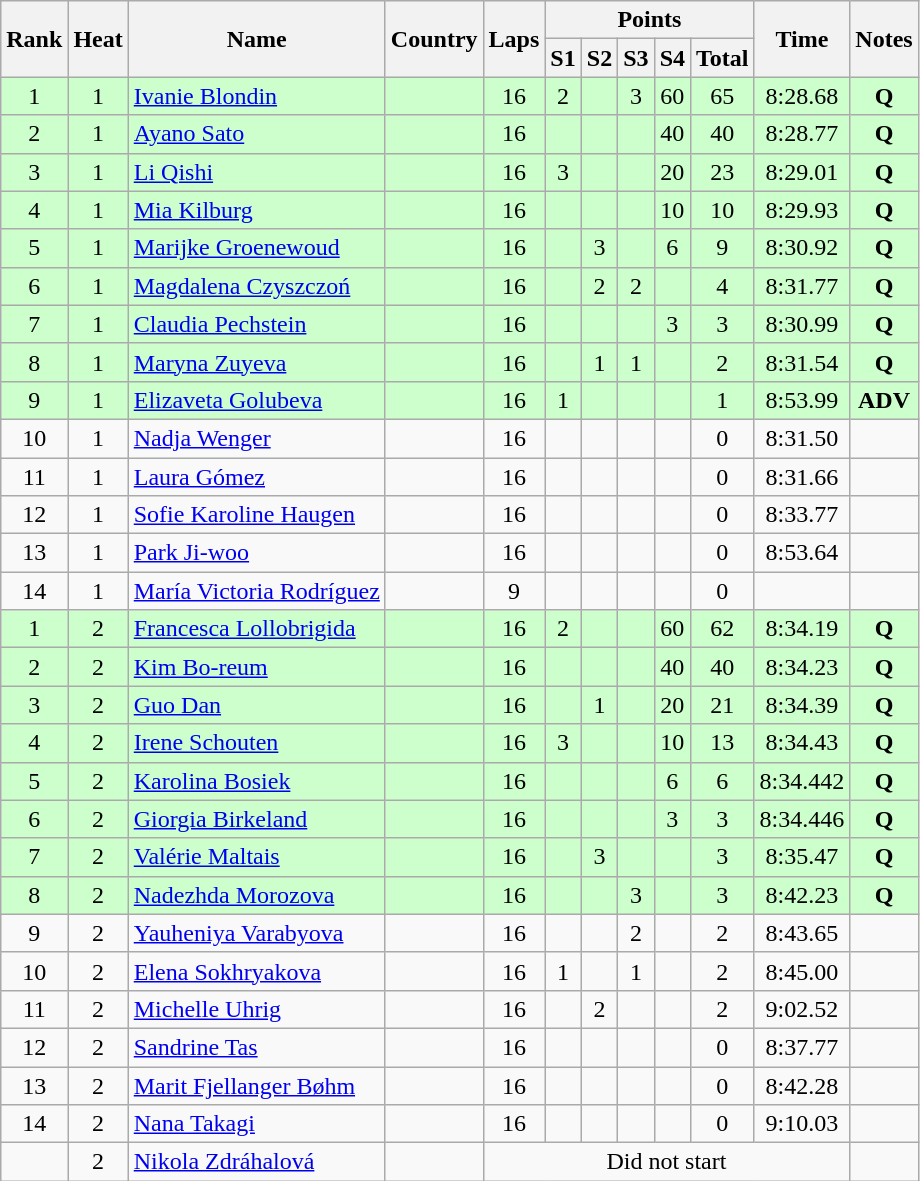<table class="wikitable sortable" style="text-align:center">
<tr>
<th rowspan=2>Rank</th>
<th rowspan=2>Heat</th>
<th rowspan=2>Name</th>
<th rowspan=2>Country</th>
<th rowspan=2>Laps</th>
<th colspan=5>Points</th>
<th rowspan=2>Time</th>
<th rowspan=2>Notes</th>
</tr>
<tr>
<th class=unsortable>S1</th>
<th class=unsortable>S2</th>
<th class=unsortable>S3</th>
<th class=unsortable>S4</th>
<th>Total</th>
</tr>
<tr bgcolor=#ccffcc>
<td>1</td>
<td>1</td>
<td align=left><a href='#'>Ivanie Blondin</a></td>
<td align=left></td>
<td>16</td>
<td>2</td>
<td></td>
<td>3</td>
<td>60</td>
<td>65</td>
<td>8:28.68</td>
<td><strong>Q</strong></td>
</tr>
<tr bgcolor=#ccffcc>
<td>2</td>
<td>1</td>
<td align=left><a href='#'>Ayano Sato</a></td>
<td align=left></td>
<td>16</td>
<td></td>
<td></td>
<td></td>
<td>40</td>
<td>40</td>
<td>8:28.77</td>
<td><strong>Q</strong></td>
</tr>
<tr bgcolor=#ccffcc>
<td>3</td>
<td>1</td>
<td align=left><a href='#'>Li Qishi</a></td>
<td align=left></td>
<td>16</td>
<td>3</td>
<td></td>
<td></td>
<td>20</td>
<td>23</td>
<td>8:29.01</td>
<td><strong>Q</strong></td>
</tr>
<tr bgcolor=#ccffcc>
<td>4</td>
<td>1</td>
<td align=left><a href='#'>Mia Kilburg</a></td>
<td align=left></td>
<td>16</td>
<td></td>
<td></td>
<td></td>
<td>10</td>
<td>10</td>
<td>8:29.93</td>
<td><strong>Q</strong></td>
</tr>
<tr bgcolor=#ccffcc>
<td>5</td>
<td>1</td>
<td align=left><a href='#'>Marijke Groenewoud</a></td>
<td align=left></td>
<td>16</td>
<td></td>
<td>3</td>
<td></td>
<td>6</td>
<td>9</td>
<td>8:30.92</td>
<td><strong>Q</strong></td>
</tr>
<tr bgcolor=#ccffcc>
<td>6</td>
<td>1</td>
<td align=left><a href='#'>Magdalena Czyszczoń</a></td>
<td align=left></td>
<td>16</td>
<td></td>
<td>2</td>
<td>2</td>
<td></td>
<td>4</td>
<td>8:31.77</td>
<td><strong>Q</strong></td>
</tr>
<tr bgcolor=#ccffcc>
<td>7</td>
<td>1</td>
<td align=left><a href='#'>Claudia Pechstein</a></td>
<td align=left></td>
<td>16</td>
<td></td>
<td></td>
<td></td>
<td>3</td>
<td>3</td>
<td>8:30.99</td>
<td><strong>Q</strong></td>
</tr>
<tr bgcolor=#ccffcc>
<td>8</td>
<td>1</td>
<td align=left><a href='#'>Maryna Zuyeva</a></td>
<td align=left></td>
<td>16</td>
<td></td>
<td>1</td>
<td>1</td>
<td></td>
<td>2</td>
<td>8:31.54</td>
<td><strong>Q</strong></td>
</tr>
<tr bgcolor=#ccffcc>
<td>9</td>
<td>1</td>
<td align=left><a href='#'>Elizaveta Golubeva</a></td>
<td align=left></td>
<td>16</td>
<td>1</td>
<td></td>
<td></td>
<td></td>
<td>1</td>
<td>8:53.99</td>
<td><strong>ADV</strong></td>
</tr>
<tr>
<td>10</td>
<td>1</td>
<td align=left><a href='#'>Nadja Wenger</a></td>
<td align=left></td>
<td>16</td>
<td></td>
<td></td>
<td></td>
<td></td>
<td>0</td>
<td>8:31.50</td>
<td></td>
</tr>
<tr>
<td>11</td>
<td>1</td>
<td align=left><a href='#'>Laura Gómez</a></td>
<td align=left></td>
<td>16</td>
<td></td>
<td></td>
<td></td>
<td></td>
<td>0</td>
<td>8:31.66</td>
<td></td>
</tr>
<tr>
<td>12</td>
<td>1</td>
<td align=left><a href='#'>Sofie Karoline Haugen</a></td>
<td align=left></td>
<td>16</td>
<td></td>
<td></td>
<td></td>
<td></td>
<td>0</td>
<td>8:33.77</td>
<td></td>
</tr>
<tr>
<td>13</td>
<td>1</td>
<td align=left><a href='#'>Park Ji-woo</a></td>
<td align=left></td>
<td>16</td>
<td></td>
<td></td>
<td></td>
<td></td>
<td>0</td>
<td>8:53.64</td>
<td></td>
</tr>
<tr>
<td>14</td>
<td>1</td>
<td align=left><a href='#'>María Victoria Rodríguez</a></td>
<td align=left></td>
<td>9</td>
<td></td>
<td></td>
<td></td>
<td></td>
<td>0</td>
<td></td>
<td></td>
</tr>
<tr bgcolor=#ccffcc>
<td>1</td>
<td>2</td>
<td align=left><a href='#'>Francesca Lollobrigida</a></td>
<td align=left></td>
<td>16</td>
<td>2</td>
<td></td>
<td></td>
<td>60</td>
<td>62</td>
<td>8:34.19</td>
<td><strong>Q</strong></td>
</tr>
<tr bgcolor=#ccffcc>
<td>2</td>
<td>2</td>
<td align=left><a href='#'>Kim Bo-reum</a></td>
<td align=left></td>
<td>16</td>
<td></td>
<td></td>
<td></td>
<td>40</td>
<td>40</td>
<td>8:34.23</td>
<td><strong>Q</strong></td>
</tr>
<tr bgcolor=#ccffcc>
<td>3</td>
<td>2</td>
<td align=left><a href='#'>Guo Dan</a></td>
<td align=left></td>
<td>16</td>
<td></td>
<td>1</td>
<td></td>
<td>20</td>
<td>21</td>
<td>8:34.39</td>
<td><strong>Q</strong></td>
</tr>
<tr bgcolor=#ccffcc>
<td>4</td>
<td>2</td>
<td align=left><a href='#'>Irene Schouten</a></td>
<td align=left></td>
<td>16</td>
<td>3</td>
<td></td>
<td></td>
<td>10</td>
<td>13</td>
<td>8:34.43</td>
<td><strong>Q</strong></td>
</tr>
<tr bgcolor=#ccffcc>
<td>5</td>
<td>2</td>
<td align=left><a href='#'>Karolina Bosiek</a></td>
<td align=left></td>
<td>16</td>
<td></td>
<td></td>
<td></td>
<td>6</td>
<td>6</td>
<td>8:34.442</td>
<td><strong>Q</strong></td>
</tr>
<tr bgcolor=#ccffcc>
<td>6</td>
<td>2</td>
<td align=left><a href='#'>Giorgia Birkeland</a></td>
<td align=left></td>
<td>16</td>
<td></td>
<td></td>
<td></td>
<td>3</td>
<td>3</td>
<td>8:34.446</td>
<td><strong>Q</strong></td>
</tr>
<tr bgcolor=#ccffcc>
<td>7</td>
<td>2</td>
<td align=left><a href='#'>Valérie Maltais</a></td>
<td align=left></td>
<td>16</td>
<td></td>
<td>3</td>
<td></td>
<td></td>
<td>3</td>
<td>8:35.47</td>
<td><strong>Q</strong></td>
</tr>
<tr bgcolor=#ccffcc>
<td>8</td>
<td>2</td>
<td align=left><a href='#'>Nadezhda Morozova</a></td>
<td align=left></td>
<td>16</td>
<td></td>
<td></td>
<td>3</td>
<td></td>
<td>3</td>
<td>8:42.23</td>
<td><strong>Q</strong></td>
</tr>
<tr>
<td>9</td>
<td>2</td>
<td align=left><a href='#'>Yauheniya Varabyova</a></td>
<td align=left></td>
<td>16</td>
<td></td>
<td></td>
<td>2</td>
<td></td>
<td>2</td>
<td>8:43.65</td>
<td></td>
</tr>
<tr>
<td>10</td>
<td>2</td>
<td align=left><a href='#'>Elena Sokhryakova</a></td>
<td align=left></td>
<td>16</td>
<td>1</td>
<td></td>
<td>1</td>
<td></td>
<td>2</td>
<td>8:45.00</td>
<td></td>
</tr>
<tr>
<td>11</td>
<td>2</td>
<td align=left><a href='#'>Michelle Uhrig</a></td>
<td align=left></td>
<td>16</td>
<td></td>
<td>2</td>
<td></td>
<td></td>
<td>2</td>
<td>9:02.52</td>
<td></td>
</tr>
<tr>
<td>12</td>
<td>2</td>
<td align=left><a href='#'>Sandrine Tas</a></td>
<td align=left></td>
<td>16</td>
<td></td>
<td></td>
<td></td>
<td></td>
<td>0</td>
<td>8:37.77</td>
<td></td>
</tr>
<tr>
<td>13</td>
<td>2</td>
<td align=left><a href='#'>Marit Fjellanger Bøhm</a></td>
<td align=left></td>
<td>16</td>
<td></td>
<td></td>
<td></td>
<td></td>
<td>0</td>
<td>8:42.28</td>
<td></td>
</tr>
<tr>
<td>14</td>
<td>2</td>
<td align=left><a href='#'>Nana Takagi</a></td>
<td align=left></td>
<td>16</td>
<td></td>
<td></td>
<td></td>
<td></td>
<td>0</td>
<td>9:10.03</td>
<td></td>
</tr>
<tr>
<td></td>
<td>2</td>
<td align=left><a href='#'>Nikola Zdráhalová</a></td>
<td align=left></td>
<td colspan=7>Did not start</td>
<td></td>
</tr>
</table>
